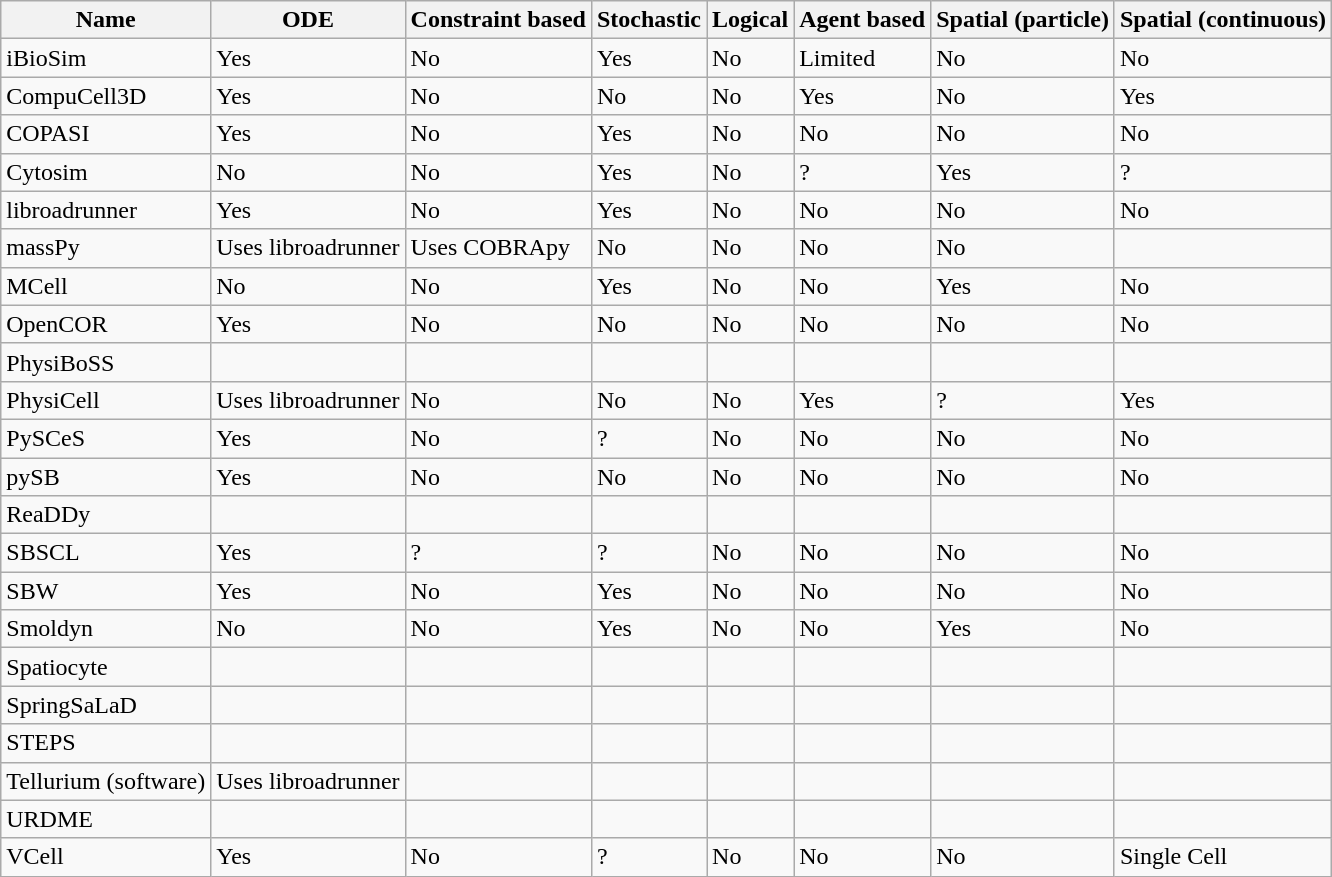<table class="wikitable">
<tr>
<th>Name</th>
<th>ODE</th>
<th>Constraint based</th>
<th>Stochastic</th>
<th>Logical</th>
<th>Agent based</th>
<th>Spatial (particle)</th>
<th>Spatial (continuous)</th>
</tr>
<tr>
<td>iBioSim</td>
<td>Yes</td>
<td>No</td>
<td>Yes</td>
<td>No</td>
<td>Limited</td>
<td>No</td>
<td>No</td>
</tr>
<tr>
<td>CompuCell3D</td>
<td>Yes</td>
<td>No</td>
<td>No</td>
<td>No</td>
<td>Yes</td>
<td>No</td>
<td>Yes</td>
</tr>
<tr>
<td>COPASI</td>
<td>Yes</td>
<td>No</td>
<td>Yes</td>
<td>No</td>
<td>No</td>
<td>No</td>
<td>No</td>
</tr>
<tr>
<td>Cytosim</td>
<td>No</td>
<td>No</td>
<td>Yes</td>
<td>No</td>
<td>?</td>
<td>Yes</td>
<td>?</td>
</tr>
<tr>
<td>libroadrunner</td>
<td>Yes</td>
<td>No</td>
<td>Yes</td>
<td>No</td>
<td>No</td>
<td>No</td>
<td>No</td>
</tr>
<tr>
<td>massPy</td>
<td>Uses libroadrunner</td>
<td>Uses COBRApy</td>
<td>No</td>
<td>No</td>
<td>No</td>
<td>No</td>
</tr>
<tr>
<td>MCell</td>
<td>No</td>
<td>No</td>
<td>Yes</td>
<td>No</td>
<td>No</td>
<td>Yes</td>
<td>No</td>
</tr>
<tr>
<td>OpenCOR</td>
<td>Yes</td>
<td>No</td>
<td>No</td>
<td>No</td>
<td>No</td>
<td>No</td>
<td>No</td>
</tr>
<tr>
<td>PhysiBoSS</td>
<td></td>
<td></td>
<td></td>
<td></td>
<td></td>
<td></td>
<td></td>
</tr>
<tr>
<td>PhysiCell</td>
<td>Uses libroadrunner</td>
<td>No</td>
<td>No</td>
<td>No</td>
<td>Yes</td>
<td>?</td>
<td>Yes</td>
</tr>
<tr>
<td>PySCeS</td>
<td>Yes</td>
<td>No</td>
<td>?</td>
<td>No</td>
<td>No</td>
<td>No</td>
<td>No</td>
</tr>
<tr>
<td>pySB</td>
<td>Yes</td>
<td>No</td>
<td>No</td>
<td>No</td>
<td>No</td>
<td>No</td>
<td>No</td>
</tr>
<tr>
<td>ReaDDy</td>
<td></td>
<td></td>
<td></td>
<td></td>
<td></td>
<td></td>
<td></td>
</tr>
<tr>
<td>SBSCL</td>
<td>Yes</td>
<td>?</td>
<td>?</td>
<td>No</td>
<td>No</td>
<td>No</td>
<td>No</td>
</tr>
<tr>
<td>SBW</td>
<td>Yes</td>
<td>No</td>
<td>Yes</td>
<td>No</td>
<td>No</td>
<td>No</td>
<td>No</td>
</tr>
<tr>
<td>Smoldyn</td>
<td>No</td>
<td>No</td>
<td>Yes</td>
<td>No</td>
<td>No</td>
<td>Yes</td>
<td>No</td>
</tr>
<tr>
<td>Spatiocyte</td>
<td></td>
<td></td>
<td></td>
<td></td>
<td></td>
<td></td>
<td></td>
</tr>
<tr>
<td>SpringSaLaD</td>
<td></td>
<td></td>
<td></td>
<td></td>
<td></td>
<td></td>
<td></td>
</tr>
<tr>
<td>STEPS</td>
<td></td>
<td></td>
<td></td>
<td></td>
<td></td>
<td></td>
<td></td>
</tr>
<tr>
<td>Tellurium (software)</td>
<td>Uses libroadrunner</td>
<td></td>
<td></td>
<td></td>
<td></td>
<td></td>
<td></td>
</tr>
<tr>
<td>URDME</td>
<td></td>
<td></td>
<td></td>
<td></td>
<td></td>
<td></td>
<td></td>
</tr>
<tr>
<td>VCell</td>
<td>Yes</td>
<td>No</td>
<td>?</td>
<td>No</td>
<td>No</td>
<td>No</td>
<td>Single Cell</td>
</tr>
</table>
